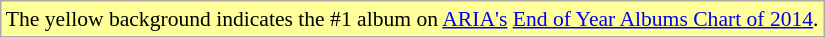<table class="wikitable" style="font-size:90%;">
<tr>
<td style="background-color:#FFFF99">The yellow background indicates the #1 album on <a href='#'>ARIA's</a> <a href='#'>End of Year Albums Chart of 2014</a>.</td>
</tr>
</table>
